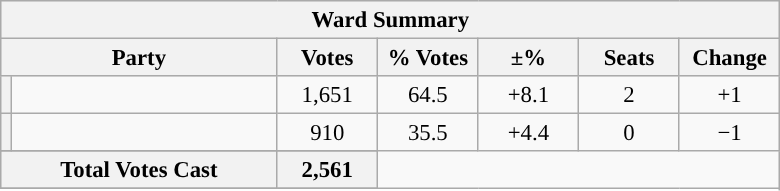<table class="wikitable" style="font-size: 95%;">
<tr style="background-color:#E9E9E9">
<th colspan="7">Ward Summary</th>
</tr>
<tr style="background-color:#E9E9E9">
<th colspan="2">Party</th>
<th style="width: 60px">Votes</th>
<th style="width: 60px">% Votes</th>
<th style="width: 60px">±%</th>
<th style="width: 60px">Seats</th>
<th style="width: 60px">Change</th>
</tr>
<tr>
<th style="background-color: "></th>
<td style="width: 170px"><a href='#'></a></td>
<td align="center">1,651</td>
<td align="center">64.5</td>
<td align="center">+8.1</td>
<td align="center">2</td>
<td align="center">+1</td>
</tr>
<tr>
<th style="background-color: "></th>
<td style="width: 170px"><a href='#'></a></td>
<td align="center">910</td>
<td align="center">35.5</td>
<td align="center">+4.4</td>
<td align="center">0</td>
<td align="center">−1</td>
</tr>
<tr>
</tr>
<tr style="background-color:#E9E9E9">
<th colspan="2">Total Votes Cast</th>
<th style="width: 60px">2,561</th>
</tr>
<tr style="background-color:#E9E9E9">
</tr>
</table>
